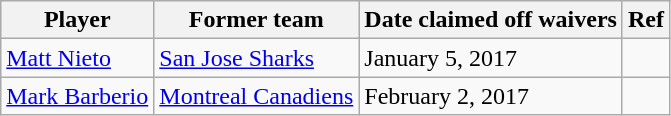<table class="wikitable">
<tr>
<th>Player</th>
<th>Former team</th>
<th>Date claimed off waivers</th>
<th>Ref</th>
</tr>
<tr>
<td><a href='#'>Matt Nieto</a></td>
<td><a href='#'>San Jose Sharks</a></td>
<td>January 5, 2017</td>
<td></td>
</tr>
<tr>
<td><a href='#'>Mark Barberio</a></td>
<td><a href='#'>Montreal Canadiens</a></td>
<td>February 2, 2017</td>
<td></td>
</tr>
</table>
